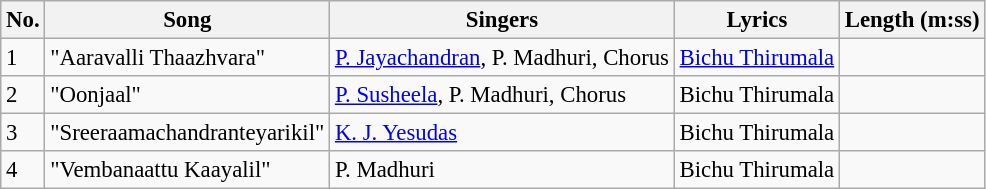<table class="wikitable" style="font-size:95%;">
<tr>
<th>No.</th>
<th>Song</th>
<th>Singers</th>
<th>Lyrics</th>
<th>Length (m:ss)</th>
</tr>
<tr>
<td>1</td>
<td>"Aaravalli Thaazhvara"</td>
<td><a href='#'>P. Jayachandran</a>, P. Madhuri, Chorus</td>
<td><a href='#'>Bichu Thirumala</a></td>
<td></td>
</tr>
<tr>
<td>2</td>
<td>"Oonjaal"</td>
<td><a href='#'>P. Susheela</a>, P. Madhuri, Chorus</td>
<td>Bichu Thirumala</td>
<td></td>
</tr>
<tr>
<td>3</td>
<td>"Sreeraamachandranteyarikil"</td>
<td><a href='#'>K. J. Yesudas</a></td>
<td>Bichu Thirumala</td>
<td></td>
</tr>
<tr>
<td>4</td>
<td>"Vembanaattu Kaayalil"</td>
<td>P. Madhuri</td>
<td>Bichu Thirumala</td>
<td></td>
</tr>
</table>
